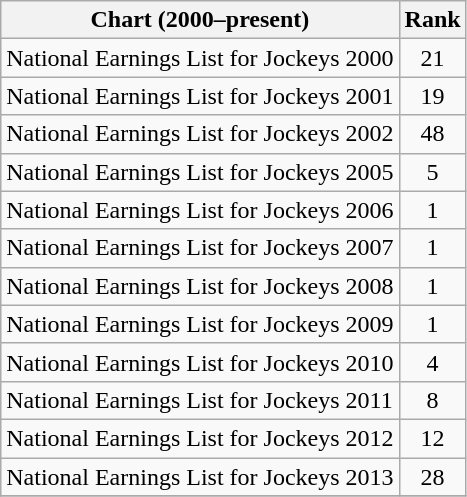<table class="wikitable sortable">
<tr>
<th>Chart (2000–present)</th>
<th>Rank</th>
</tr>
<tr>
<td>National Earnings List for Jockeys 2000</td>
<td style="text-align:center;">21</td>
</tr>
<tr>
<td>National Earnings List for Jockeys 2001</td>
<td style="text-align:center;">19</td>
</tr>
<tr>
<td>National Earnings List for Jockeys 2002</td>
<td style="text-align:center;">48</td>
</tr>
<tr>
<td>National Earnings List for Jockeys 2005</td>
<td style="text-align:center;">5</td>
</tr>
<tr>
<td>National Earnings List for Jockeys 2006</td>
<td style="text-align:center;">1</td>
</tr>
<tr>
<td>National Earnings List for Jockeys 2007</td>
<td style="text-align:center;">1</td>
</tr>
<tr>
<td>National Earnings List for Jockeys 2008</td>
<td style="text-align:center;">1</td>
</tr>
<tr>
<td>National Earnings List for Jockeys 2009</td>
<td style="text-align:center;">1</td>
</tr>
<tr>
<td>National Earnings List for Jockeys 2010</td>
<td style="text-align:center;">4</td>
</tr>
<tr>
<td>National Earnings List for Jockeys 2011</td>
<td style="text-align:center;">8</td>
</tr>
<tr>
<td>National Earnings List for Jockeys 2012</td>
<td style="text-align:center;">12</td>
</tr>
<tr>
<td>National Earnings List for Jockeys 2013</td>
<td style="text-align:center;">28</td>
</tr>
<tr>
</tr>
</table>
